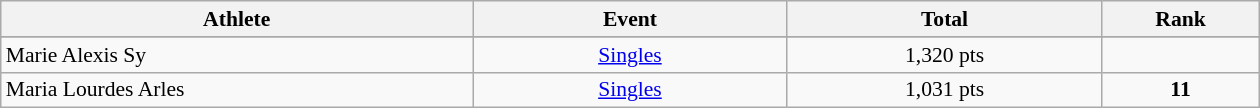<table class="wikitable" style="font-size:90%">
<tr>
<th width="15%">Athlete</th>
<th width="10%">Event</th>
<th width="10%">Total</th>
<th width="5%">Rank</th>
</tr>
<tr>
</tr>
<tr align="center">
<td align="left">Marie Alexis Sy</td>
<td align="center"><a href='#'>Singles</a></td>
<td>1,320 pts</td>
<td></td>
</tr>
<tr align="center">
<td align="left">Maria Lourdes Arles</td>
<td align="center"><a href='#'>Singles</a></td>
<td>1,031 pts</td>
<td><strong>11</strong></td>
</tr>
</table>
